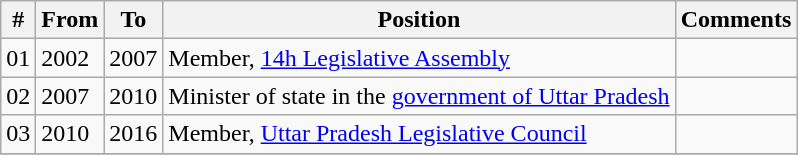<table class="wikitable sortable">
<tr>
<th>#</th>
<th>From</th>
<th>To</th>
<th>Position</th>
<th>Comments</th>
</tr>
<tr>
<td>01</td>
<td>2002</td>
<td>2007</td>
<td>Member, <a href='#'>14h Legislative Assembly</a></td>
<td></td>
</tr>
<tr>
<td>02</td>
<td>2007</td>
<td>2010</td>
<td>Minister of state in the <a href='#'>government of Uttar Pradesh</a></td>
<td></td>
</tr>
<tr>
<td>03</td>
<td>2010</td>
<td>2016</td>
<td>Member, <a href='#'>Uttar Pradesh Legislative Council</a></td>
<td></td>
</tr>
<tr>
</tr>
</table>
